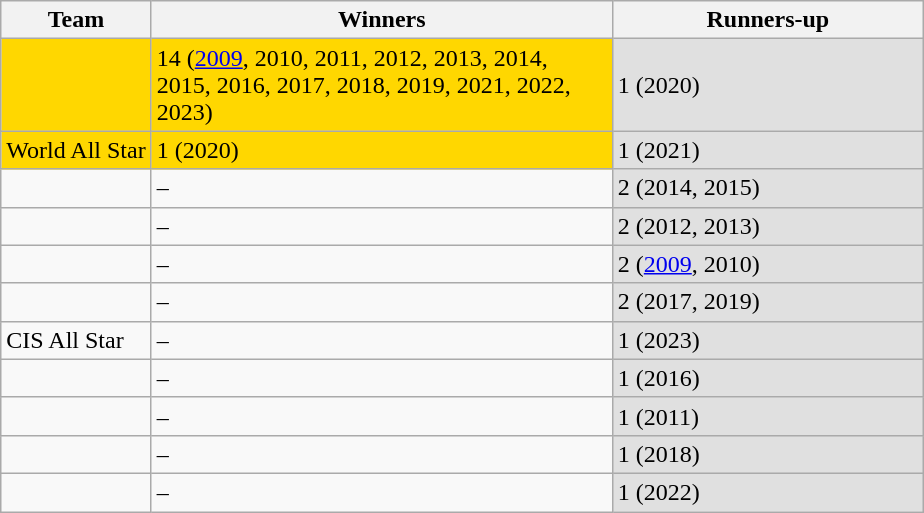<table class="wikitable">
<tr>
<th width=>Team</th>
<th width= 300px>Winners</th>
<th width= 200px>Runners-up</th>
</tr>
<tr>
<td bgcolor=#FFD700></td>
<td bgcolor=#FFD700>14 (<a href='#'>2009</a>, 2010, 2011, 2012, 2013, 2014, 2015, 2016, 2017, 2018, 2019, 2021, 2022, 2023)</td>
<td bgcolor=#e0e0e0>1 (2020)</td>
</tr>
<tr>
<td bgcolor=#FFD700> World All Star</td>
<td bgcolor=#FFD700>1 (2020)</td>
<td bgcolor=#e0e0e0>1 (2021)</td>
</tr>
<tr>
<td></td>
<td>–</td>
<td bgcolor=#e0e0e0>2 (2014, 2015)</td>
</tr>
<tr>
<td></td>
<td>–</td>
<td bgcolor=#e0e0e0>2 (2012, 2013)</td>
</tr>
<tr>
<td></td>
<td>–</td>
<td bgcolor=#e0e0e0>2 (<a href='#'>2009</a>, 2010)</td>
</tr>
<tr>
<td></td>
<td>–</td>
<td bgcolor=#e0e0e0>2 (2017, 2019)</td>
</tr>
<tr>
<td> CIS All Star</td>
<td>–</td>
<td bgcolor=#e0e0e0>1 (2023)</td>
</tr>
<tr>
<td></td>
<td>–</td>
<td bgcolor=#e0e0e0>1 (2016)</td>
</tr>
<tr>
<td></td>
<td>–</td>
<td bgcolor=#e0e0e0>1 (2011)</td>
</tr>
<tr>
<td></td>
<td>–</td>
<td bgcolor=#e0e0e0>1 (2018)</td>
</tr>
<tr>
<td></td>
<td>–</td>
<td bgcolor=#e0e0e0>1 (2022)</td>
</tr>
</table>
